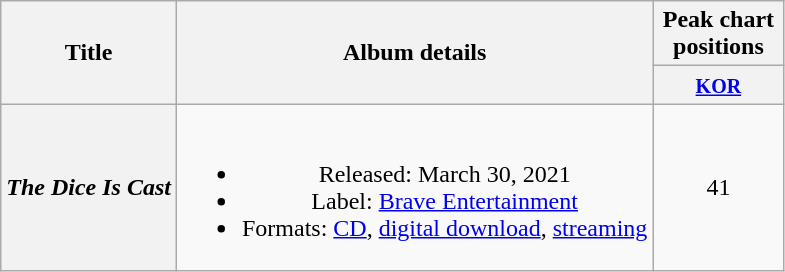<table class="wikitable plainrowheaders" style="text-align:center;">
<tr>
<th scope="Sicol" rowspan="2">Title</th>
<th scope="col" rowspan="2">Album details</th>
<th scope="col" colspan="1" style="width:5em;">Peak chart positions</th>
</tr>
<tr>
<th><small><a href='#'>KOR</a></small><br></th>
</tr>
<tr>
<th scope="row"><em>The Dice Is Cast</em></th>
<td><br><ul><li>Released: March 30, 2021</li><li>Label: <a href='#'>Brave Entertainment</a></li><li>Formats: <a href='#'>CD</a>, <a href='#'>digital download</a>, <a href='#'>streaming</a></li></ul></td>
<td>41</td>
</tr>
</table>
